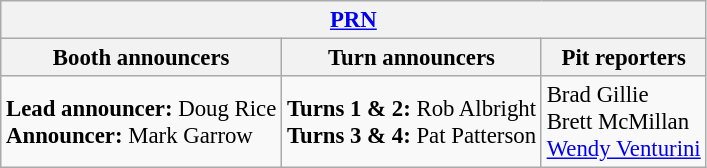<table class="wikitable" style="font-size: 95%">
<tr>
<th colspan="3"><a href='#'>PRN</a></th>
</tr>
<tr>
<th>Booth announcers</th>
<th>Turn announcers</th>
<th>Pit reporters</th>
</tr>
<tr>
<td><strong>Lead announcer:</strong> Doug Rice<br><strong>Announcer:</strong> Mark Garrow</td>
<td><strong>Turns 1 & 2:</strong> Rob Albright<br><strong>Turns 3 & 4:</strong> Pat Patterson</td>
<td>Brad Gillie<br>Brett McMillan<br><a href='#'>Wendy Venturini</a></td>
</tr>
</table>
